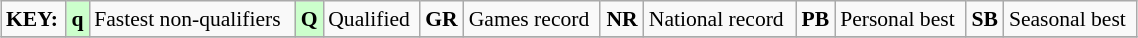<table class="wikitable" style="margin:0.5em auto; font-size:90%;position:relative;" width=60%>
<tr>
<td><strong>KEY:</strong></td>
<td bgcolor=ccffcc align=center><strong>q</strong></td>
<td>Fastest non-qualifiers</td>
<td bgcolor=ccffcc align=center><strong>Q</strong></td>
<td>Qualified</td>
<td align=center><strong>GR</strong></td>
<td>Games record</td>
<td align=center><strong>NR</strong></td>
<td>National record</td>
<td align=center><strong>PB</strong></td>
<td>Personal best</td>
<td align=center><strong>SB</strong></td>
<td>Seasonal best</td>
</tr>
<tr>
</tr>
</table>
